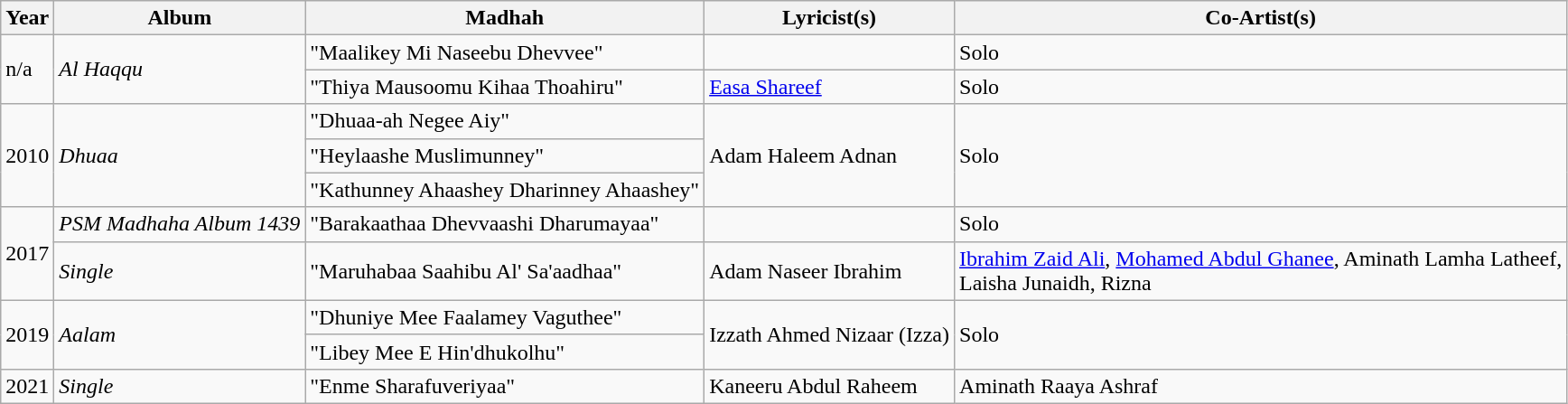<table class="wikitable">
<tr>
<th>Year</th>
<th>Album</th>
<th>Madhah</th>
<th>Lyricist(s)</th>
<th>Co-Artist(s)</th>
</tr>
<tr>
<td rowspan="2">n/a</td>
<td rowspan="2"><em>Al Haqqu</em></td>
<td>"Maalikey Mi Naseebu Dhevvee"</td>
<td></td>
<td>Solo</td>
</tr>
<tr>
<td>"Thiya Mausoomu Kihaa Thoahiru"</td>
<td><a href='#'>Easa Shareef</a></td>
<td>Solo</td>
</tr>
<tr>
<td rowspan="3">2010</td>
<td rowspan="3"><em>Dhuaa</em></td>
<td>"Dhuaa-ah Negee Aiy"</td>
<td rowspan="3">Adam Haleem Adnan</td>
<td rowspan="3">Solo</td>
</tr>
<tr>
<td>"Heylaashe Muslimunney"</td>
</tr>
<tr>
<td>"Kathunney Ahaashey Dharinney Ahaashey"</td>
</tr>
<tr>
<td rowspan="2">2017</td>
<td><em>PSM Madhaha Album 1439</em></td>
<td>"Barakaathaa Dhevvaashi Dharumayaa"</td>
<td></td>
<td>Solo</td>
</tr>
<tr>
<td><em>Single</em></td>
<td>"Maruhabaa Saahibu Al' Sa'aadhaa"</td>
<td>Adam Naseer Ibrahim</td>
<td><a href='#'>Ibrahim Zaid Ali</a>, <a href='#'>Mohamed Abdul Ghanee</a>, Aminath Lamha Latheef,<br>Laisha Junaidh, Rizna</td>
</tr>
<tr>
<td rowspan="2">2019</td>
<td rowspan="2"><em>Aalam</em></td>
<td>"Dhuniye Mee Faalamey Vaguthee"</td>
<td rowspan="2">Izzath Ahmed Nizaar (Izza)</td>
<td rowspan="2">Solo</td>
</tr>
<tr>
<td>"Libey Mee E Hin'dhukolhu"</td>
</tr>
<tr>
<td>2021</td>
<td><em>Single</em></td>
<td>"Enme Sharafuveriyaa"</td>
<td>Kaneeru Abdul Raheem</td>
<td>Aminath Raaya Ashraf</td>
</tr>
</table>
